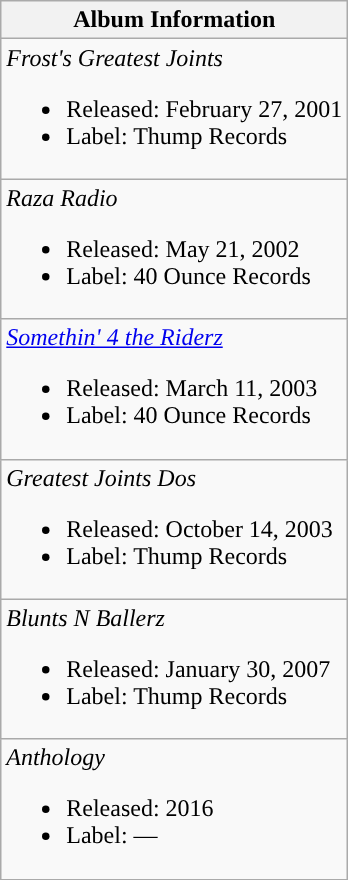<table class="wikitable">
<tr>
<th align="left">Album Information</th>
</tr>
<tr>
<td align="left"><em>Frost's Greatest Joints</em><br><ul><li>Released: February 27, 2001</li><li>Label: Thump Records</li></ul></td>
</tr>
<tr>
<td align="left"><em>Raza Radio</em><br><ul><li>Released: May 21, 2002</li><li>Label: 40 Ounce Records</li></ul></td>
</tr>
<tr>
<td align="left"><em><a href='#'>Somethin' 4 the Riderz</a></em><br><ul><li>Released: March 11, 2003</li><li>Label: 40 Ounce Records</li></ul></td>
</tr>
<tr>
<td align="left"><em>Greatest Joints Dos</em><br><ul><li>Released: October 14, 2003</li><li>Label: Thump Records</li></ul></td>
</tr>
<tr>
<td><em>Blunts N Ballerz</em><br><ul><li>Released: January 30, 2007</li><li>Label: Thump Records</li></ul></td>
</tr>
<tr>
<td><em>Anthology</em><br><ul><li>Released: 2016</li><li>Label: —</li></ul></td>
</tr>
</table>
